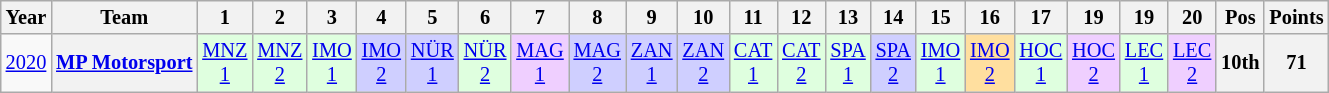<table class="wikitable" style="text-align:center; font-size:85%">
<tr>
<th>Year</th>
<th>Team</th>
<th>1</th>
<th>2</th>
<th>3</th>
<th>4</th>
<th>5</th>
<th>6</th>
<th>7</th>
<th>8</th>
<th>9</th>
<th>10</th>
<th>11</th>
<th>12</th>
<th>13</th>
<th>14</th>
<th>15</th>
<th>16</th>
<th>17</th>
<th>19</th>
<th>19</th>
<th>20</th>
<th>Pos</th>
<th>Points</th>
</tr>
<tr>
<td><a href='#'>2020</a></td>
<th nowrap><a href='#'>MP Motorsport</a></th>
<td style="background:#DFFFDF;"><a href='#'>MNZ<br>1</a><br></td>
<td style="background:#DFFFDF;"><a href='#'>MNZ<br>2</a><br></td>
<td style="background:#DFFFDF;"><a href='#'>IMO<br>1</a><br></td>
<td style="background:#CFCFFF;"><a href='#'>IMO<br>2</a><br></td>
<td style="background:#CFCFFF;"><a href='#'>NÜR<br>1</a><br></td>
<td style="background:#DFFFDF;"><a href='#'>NÜR<br>2</a><br></td>
<td style="background:#EFCFFF;"><a href='#'>MAG<br>1</a><br></td>
<td style="background:#CFCFFF;"><a href='#'>MAG<br>2</a><br></td>
<td style="background:#CFCFFF;"><a href='#'>ZAN<br>1</a><br></td>
<td style="background:#CFCFFF;"><a href='#'>ZAN<br>2</a><br></td>
<td style="background:#DFFFDF;"><a href='#'>CAT<br>1</a><br></td>
<td style="background:#DFFFDF;"><a href='#'>CAT<br>2</a><br></td>
<td style="background:#DFFFDF;"><a href='#'>SPA<br>1</a><br></td>
<td style="background:#CFCFFF;"><a href='#'>SPA<br>2</a><br></td>
<td style="background:#DFFFDF;"><a href='#'>IMO<br>1</a><br></td>
<td style="background:#FFDF9F;"><a href='#'>IMO<br>2</a><br></td>
<td style="background:#DFFFDF;"><a href='#'>HOC<br>1</a><br></td>
<td style="background:#EFCFFF;"><a href='#'>HOC<br>2</a><br></td>
<td style="background:#DFFFDF;"><a href='#'>LEC<br>1</a><br></td>
<td style="background:#EFCFFF;"><a href='#'>LEC<br>2</a><br></td>
<th>10th</th>
<th>71</th>
</tr>
</table>
